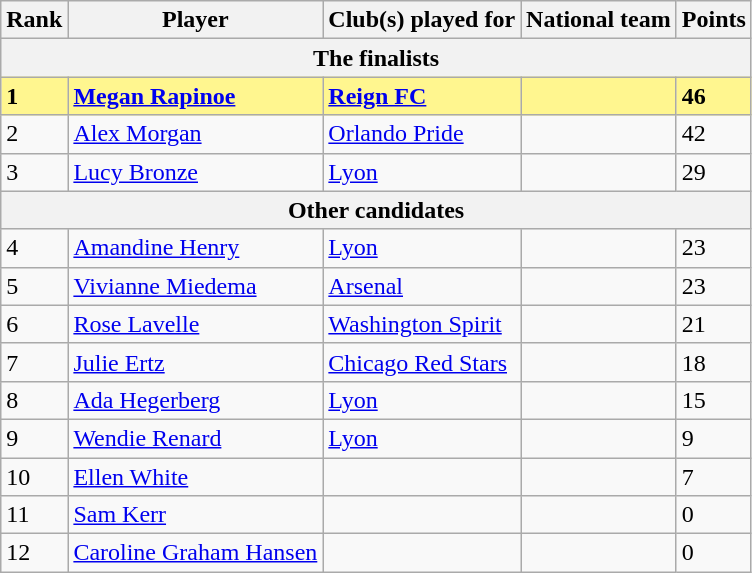<table class="wikitable plainrowheaders sortable">
<tr>
<th>Rank</th>
<th>Player</th>
<th>Club(s) played for</th>
<th>National team</th>
<th>Points</th>
</tr>
<tr>
<th colspan="5">The finalists</th>
</tr>
<tr style="background-color: #FFF68F; font-weight: bold;">
<td>1</td>
<td><a href='#'>Megan Rapinoe</a></td>
<td> <a href='#'>Reign FC</a></td>
<td></td>
<td>46</td>
</tr>
<tr>
<td>2</td>
<td><a href='#'>Alex Morgan</a></td>
<td> <a href='#'>Orlando Pride</a></td>
<td></td>
<td>42</td>
</tr>
<tr>
<td>3</td>
<td><a href='#'>Lucy Bronze</a></td>
<td> <a href='#'>Lyon</a></td>
<td></td>
<td>29</td>
</tr>
<tr>
<th colspan="5">Other candidates</th>
</tr>
<tr>
<td>4</td>
<td><a href='#'>Amandine Henry</a></td>
<td> <a href='#'>Lyon</a></td>
<td></td>
<td>23</td>
</tr>
<tr>
<td>5</td>
<td><a href='#'>Vivianne Miedema</a></td>
<td> <a href='#'>Arsenal</a></td>
<td></td>
<td>23</td>
</tr>
<tr>
<td>6</td>
<td><a href='#'>Rose Lavelle</a></td>
<td> <a href='#'>Washington Spirit</a></td>
<td></td>
<td>21</td>
</tr>
<tr>
<td>7</td>
<td><a href='#'>Julie Ertz</a></td>
<td> <a href='#'>Chicago Red Stars</a></td>
<td></td>
<td>18</td>
</tr>
<tr>
<td>8</td>
<td><a href='#'>Ada Hegerberg</a></td>
<td> <a href='#'>Lyon</a></td>
<td></td>
<td>15</td>
</tr>
<tr>
<td>9</td>
<td><a href='#'>Wendie Renard</a></td>
<td> <a href='#'>Lyon</a></td>
<td></td>
<td>9</td>
</tr>
<tr>
<td>10</td>
<td><a href='#'>Ellen White</a></td>
<td></td>
<td></td>
<td>7</td>
</tr>
<tr>
<td>11</td>
<td><a href='#'>Sam Kerr</a></td>
<td></td>
<td></td>
<td>0</td>
</tr>
<tr>
<td>12</td>
<td><a href='#'>Caroline Graham Hansen</a></td>
<td></td>
<td></td>
<td>0</td>
</tr>
</table>
